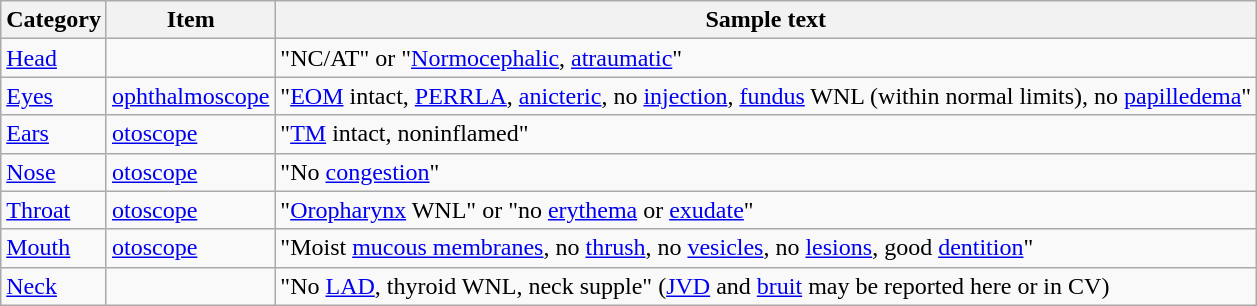<table class="wikitable">
<tr>
<th>Category</th>
<th>Item</th>
<th>Sample text</th>
</tr>
<tr>
<td><a href='#'>Head</a></td>
<td></td>
<td>"NC/AT" or "<a href='#'>Normocephalic</a>, <a href='#'>atraumatic</a>"</td>
</tr>
<tr>
<td><a href='#'>Eyes</a></td>
<td><a href='#'>ophthalmoscope</a></td>
<td>"<a href='#'>EOM</a> intact, <a href='#'>PERRLA</a>, <a href='#'>anicteric</a>, no <a href='#'>injection</a>, <a href='#'>fundus</a> WNL (within normal limits), no <a href='#'>papilledema</a>"</td>
</tr>
<tr>
<td><a href='#'>Ears</a></td>
<td><a href='#'>otoscope</a></td>
<td>"<a href='#'>TM</a> intact, noninflamed"</td>
</tr>
<tr>
<td><a href='#'>Nose</a></td>
<td><a href='#'>otoscope</a></td>
<td>"No <a href='#'>congestion</a>"</td>
</tr>
<tr>
<td><a href='#'>Throat</a></td>
<td><a href='#'>otoscope</a></td>
<td>"<a href='#'>Oropharynx</a> WNL" or "no <a href='#'>erythema</a> or <a href='#'>exudate</a>"</td>
</tr>
<tr>
<td><a href='#'>Mouth</a></td>
<td><a href='#'>otoscope</a></td>
<td>"Moist <a href='#'>mucous membranes</a>, no <a href='#'>thrush</a>, no <a href='#'>vesicles</a>, no <a href='#'>lesions</a>, good <a href='#'>dentition</a>"</td>
</tr>
<tr>
<td><a href='#'>Neck</a></td>
<td></td>
<td>"No <a href='#'>LAD</a>, thyroid WNL, neck supple" (<a href='#'>JVD</a> and <a href='#'>bruit</a> may be reported here or in CV)</td>
</tr>
</table>
